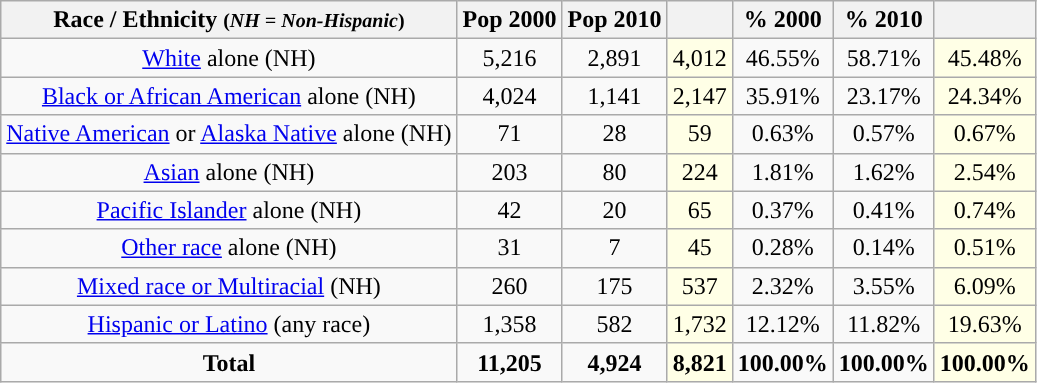<table class="wikitable" style="text-align:center;">
<tr>
<th>Race / Ethnicity <small>(<em>NH = Non-Hispanic</em>)</small></th>
<th>Pop 2000</th>
<th>Pop 2010</th>
<th></th>
<th>% 2000</th>
<th>% 2010</th>
<th></th>
</tr>
<tr>
<td><a href='#'>White</a> alone (NH)</td>
<td>5,216</td>
<td>2,891</td>
<td style='background: #ffffe6;'>4,012</td>
<td>46.55%</td>
<td>58.71%</td>
<td style='background: #ffffe6;'>45.48%</td>
</tr>
<tr>
<td><a href='#'>Black or African American</a> alone (NH)</td>
<td>4,024</td>
<td>1,141</td>
<td style='background: #ffffe6;'>2,147</td>
<td>35.91%</td>
<td>23.17%</td>
<td style='background: #ffffe6;'>24.34%</td>
</tr>
<tr>
<td><a href='#'>Native American</a> or <a href='#'>Alaska Native</a> alone (NH)</td>
<td>71</td>
<td>28</td>
<td style='background: #ffffe6;'>59</td>
<td>0.63%</td>
<td>0.57%</td>
<td style='background: #ffffe6;'>0.67%</td>
</tr>
<tr>
<td><a href='#'>Asian</a> alone (NH)</td>
<td>203</td>
<td>80</td>
<td style='background: #ffffe6;'>224</td>
<td>1.81%</td>
<td>1.62%</td>
<td style='background: #ffffe6;'>2.54%</td>
</tr>
<tr>
<td><a href='#'>Pacific Islander</a> alone (NH)</td>
<td>42</td>
<td>20</td>
<td style='background: #ffffe6;'>65</td>
<td>0.37%</td>
<td>0.41%</td>
<td style='background: #ffffe6;'>0.74%</td>
</tr>
<tr>
<td><a href='#'>Other race</a> alone (NH)</td>
<td>31</td>
<td>7</td>
<td style='background: #ffffe6;'>45</td>
<td>0.28%</td>
<td>0.14%</td>
<td style='background: #ffffe6;'>0.51%</td>
</tr>
<tr>
<td><a href='#'>Mixed race or Multiracial</a> (NH)</td>
<td>260</td>
<td>175</td>
<td style='background: #ffffe6;'>537</td>
<td>2.32%</td>
<td>3.55%</td>
<td style='background: #ffffe6;'>6.09%</td>
</tr>
<tr>
<td><a href='#'>Hispanic or Latino</a> (any race)</td>
<td>1,358</td>
<td>582</td>
<td style='background: #ffffe6;'>1,732</td>
<td>12.12%</td>
<td>11.82%</td>
<td style='background: #ffffe6;'>19.63%</td>
</tr>
<tr>
<td><strong>Total</strong></td>
<td><strong>11,205</strong></td>
<td><strong>4,924</strong></td>
<td style='background: #ffffe6;'><strong>8,821</strong></td>
<td><strong>100.00%</strong></td>
<td><strong>100.00%</strong></td>
<td style='background: #ffffe6;'><strong>100.00%</strong></td>
</tr>
</table>
